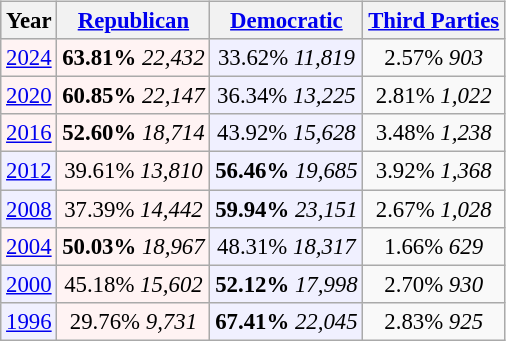<table class="wikitable" style="float:right; font-size:95%;">
<tr bgcolor=lightgrey>
<th>Year</th>
<th><a href='#'>Republican</a></th>
<th><a href='#'>Democratic</a></th>
<th><a href='#'>Third Parties</a></th>
</tr>
<tr>
<td align="center" bgcolor="#fff3f3"><a href='#'>2024</a></td>
<td align="center" bgcolor="#fff3f3"><strong>63.81%</strong> <em>22,432</em></td>
<td align="center" bgcolor="#f0f0ff">33.62% <em>11,819</em></td>
<td align="center">2.57% <em>903</em></td>
</tr>
<tr>
<td align="center" bgcolor="#fff3f3"><a href='#'>2020</a></td>
<td align="center" bgcolor="#fff3f3"><strong>60.85%</strong> <em>22,147</em></td>
<td align="center" bgcolor="#f0f0ff">36.34% <em>13,225</em></td>
<td align="center">2.81% <em>1,022</em></td>
</tr>
<tr>
<td align="center" bgcolor="#fff3f3"><a href='#'>2016</a></td>
<td align="center" bgcolor="#fff3f3"><strong>52.60%</strong> <em>18,714</em></td>
<td align="center" bgcolor="#f0f0ff">43.92% <em>15,628</em></td>
<td align="center">3.48% <em>1,238</em></td>
</tr>
<tr>
<td align="center" bgcolor="#f0f0ff"><a href='#'>2012</a></td>
<td align="center" bgcolor="#fff3f3">39.61% <em>13,810</em></td>
<td align="center" bgcolor="#f0f0ff"><strong>56.46%</strong> <em>19,685</em></td>
<td align="center">3.92% <em>1,368</em></td>
</tr>
<tr>
<td align="center" bgcolor="#f0f0ff "><a href='#'>2008</a></td>
<td align="center" bgcolor="#fff3f3">37.39% <em>14,442</em></td>
<td align="center" bgcolor="#f0f0ff"><strong>59.94%</strong> <em>23,151</em></td>
<td align="center">2.67% <em>1,028</em></td>
</tr>
<tr>
<td align="center" bgcolor="#fff3f3"><a href='#'>2004</a></td>
<td align="center" bgcolor="#fff3f3"><strong>50.03%</strong> <em>18,967</em></td>
<td align="center" bgcolor="#f0f0ff">48.31% <em>18,317</em></td>
<td align="center">1.66% <em>629</em></td>
</tr>
<tr>
<td align="center" bgcolor="#f0f0ff "><a href='#'>2000</a></td>
<td align="center" bgcolor="#fff3f3">45.18% <em>15,602</em></td>
<td align="center" bgcolor="#f0f0ff"><strong>52.12%</strong> <em>17,998</em></td>
<td align="center">2.70% <em>930</em></td>
</tr>
<tr>
<td align="center" bgcolor="#f0f0ff "><a href='#'>1996</a></td>
<td align="center" bgcolor="#fff3f3">29.76% <em>9,731</em></td>
<td align="center" bgcolor="#f0f0ff"><strong>67.41%</strong> <em>22,045</em></td>
<td align="center">2.83% <em>925</em></td>
</tr>
</table>
